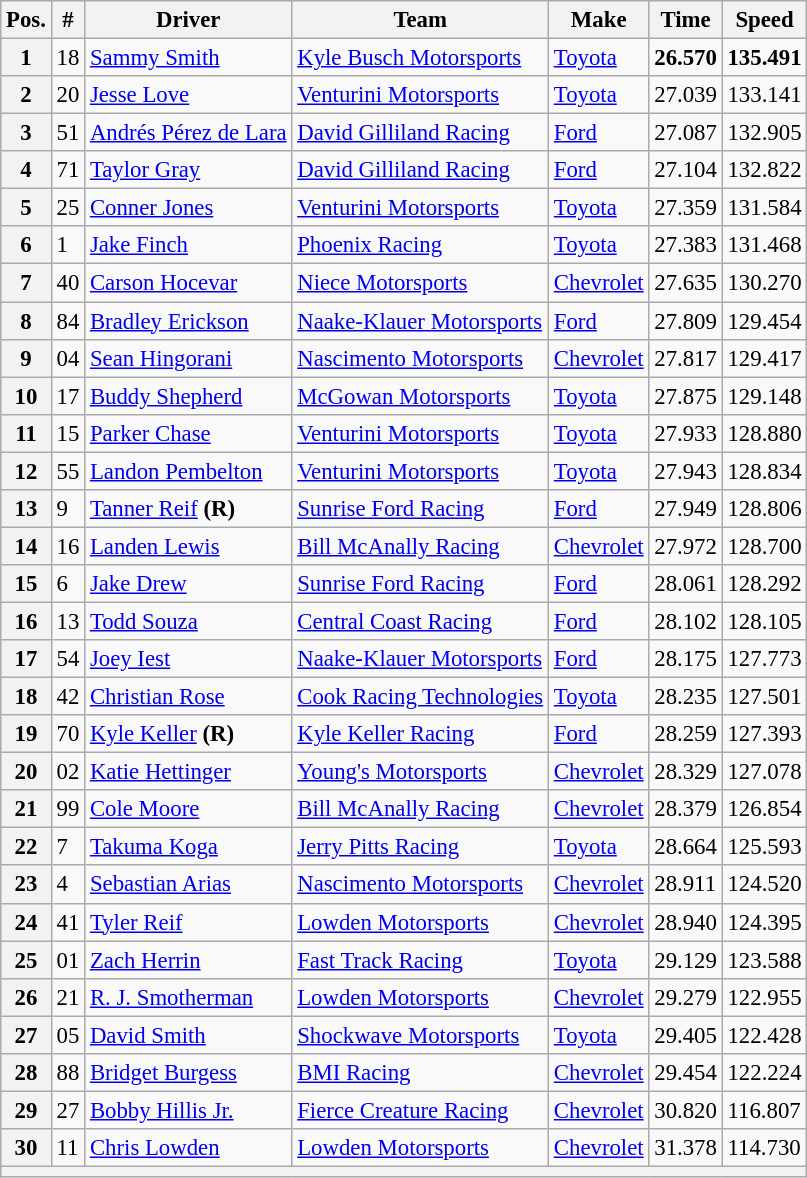<table class="wikitable" style="font-size:95%">
<tr>
<th>Pos.</th>
<th>#</th>
<th>Driver</th>
<th>Team</th>
<th>Make</th>
<th>Time</th>
<th>Speed</th>
</tr>
<tr>
<th>1</th>
<td>18</td>
<td><a href='#'>Sammy Smith</a></td>
<td><a href='#'>Kyle Busch Motorsports</a></td>
<td><a href='#'>Toyota</a></td>
<td><strong>26.570</strong></td>
<td><strong>135.491</strong></td>
</tr>
<tr>
<th>2</th>
<td>20</td>
<td><a href='#'>Jesse Love</a></td>
<td><a href='#'>Venturini Motorsports</a></td>
<td><a href='#'>Toyota</a></td>
<td>27.039</td>
<td>133.141</td>
</tr>
<tr>
<th>3</th>
<td>51</td>
<td><a href='#'>Andrés Pérez de Lara</a></td>
<td><a href='#'>David Gilliland Racing</a></td>
<td><a href='#'>Ford</a></td>
<td>27.087</td>
<td>132.905</td>
</tr>
<tr>
<th>4</th>
<td>71</td>
<td><a href='#'>Taylor Gray</a></td>
<td><a href='#'>David Gilliland Racing</a></td>
<td><a href='#'>Ford</a></td>
<td>27.104</td>
<td>132.822</td>
</tr>
<tr>
<th>5</th>
<td>25</td>
<td><a href='#'>Conner Jones</a></td>
<td><a href='#'>Venturini Motorsports</a></td>
<td><a href='#'>Toyota</a></td>
<td>27.359</td>
<td>131.584</td>
</tr>
<tr>
<th>6</th>
<td>1</td>
<td><a href='#'>Jake Finch</a></td>
<td><a href='#'>Phoenix Racing</a></td>
<td><a href='#'>Toyota</a></td>
<td>27.383</td>
<td>131.468</td>
</tr>
<tr>
<th>7</th>
<td>40</td>
<td><a href='#'>Carson Hocevar</a></td>
<td><a href='#'>Niece Motorsports</a></td>
<td><a href='#'>Chevrolet</a></td>
<td>27.635</td>
<td>130.270</td>
</tr>
<tr>
<th>8</th>
<td>84</td>
<td><a href='#'>Bradley Erickson</a></td>
<td><a href='#'>Naake-Klauer Motorsports</a></td>
<td><a href='#'>Ford</a></td>
<td>27.809</td>
<td>129.454</td>
</tr>
<tr>
<th>9</th>
<td>04</td>
<td><a href='#'>Sean Hingorani</a></td>
<td><a href='#'>Nascimento Motorsports</a></td>
<td><a href='#'>Chevrolet</a></td>
<td>27.817</td>
<td>129.417</td>
</tr>
<tr>
<th>10</th>
<td>17</td>
<td><a href='#'>Buddy Shepherd</a></td>
<td><a href='#'>McGowan Motorsports</a></td>
<td><a href='#'>Toyota</a></td>
<td>27.875</td>
<td>129.148</td>
</tr>
<tr>
<th>11</th>
<td>15</td>
<td><a href='#'>Parker Chase</a></td>
<td><a href='#'>Venturini Motorsports</a></td>
<td><a href='#'>Toyota</a></td>
<td>27.933</td>
<td>128.880</td>
</tr>
<tr>
<th>12</th>
<td>55</td>
<td><a href='#'>Landon Pembelton</a></td>
<td><a href='#'>Venturini Motorsports</a></td>
<td><a href='#'>Toyota</a></td>
<td>27.943</td>
<td>128.834</td>
</tr>
<tr>
<th>13</th>
<td>9</td>
<td><a href='#'>Tanner Reif</a> <strong>(R)</strong></td>
<td><a href='#'>Sunrise Ford Racing</a></td>
<td><a href='#'>Ford</a></td>
<td>27.949</td>
<td>128.806</td>
</tr>
<tr>
<th>14</th>
<td>16</td>
<td><a href='#'>Landen Lewis</a></td>
<td><a href='#'>Bill McAnally Racing</a></td>
<td><a href='#'>Chevrolet</a></td>
<td>27.972</td>
<td>128.700</td>
</tr>
<tr>
<th>15</th>
<td>6</td>
<td><a href='#'>Jake Drew</a></td>
<td><a href='#'>Sunrise Ford Racing</a></td>
<td><a href='#'>Ford</a></td>
<td>28.061</td>
<td>128.292</td>
</tr>
<tr>
<th>16</th>
<td>13</td>
<td><a href='#'>Todd Souza</a></td>
<td><a href='#'>Central Coast Racing</a></td>
<td><a href='#'>Ford</a></td>
<td>28.102</td>
<td>128.105</td>
</tr>
<tr>
<th>17</th>
<td>54</td>
<td><a href='#'>Joey Iest</a></td>
<td><a href='#'>Naake-Klauer Motorsports</a></td>
<td><a href='#'>Ford</a></td>
<td>28.175</td>
<td>127.773</td>
</tr>
<tr>
<th>18</th>
<td>42</td>
<td><a href='#'>Christian Rose</a></td>
<td><a href='#'>Cook Racing Technologies</a></td>
<td><a href='#'>Toyota</a></td>
<td>28.235</td>
<td>127.501</td>
</tr>
<tr>
<th>19</th>
<td>70</td>
<td><a href='#'>Kyle Keller</a> <strong>(R)</strong></td>
<td><a href='#'>Kyle Keller Racing</a></td>
<td><a href='#'>Ford</a></td>
<td>28.259</td>
<td>127.393</td>
</tr>
<tr>
<th>20</th>
<td>02</td>
<td><a href='#'>Katie Hettinger</a></td>
<td><a href='#'>Young's Motorsports</a></td>
<td><a href='#'>Chevrolet</a></td>
<td>28.329</td>
<td>127.078</td>
</tr>
<tr>
<th>21</th>
<td>99</td>
<td><a href='#'>Cole Moore</a></td>
<td><a href='#'>Bill McAnally Racing</a></td>
<td><a href='#'>Chevrolet</a></td>
<td>28.379</td>
<td>126.854</td>
</tr>
<tr>
<th>22</th>
<td>7</td>
<td><a href='#'>Takuma Koga</a></td>
<td><a href='#'>Jerry Pitts Racing</a></td>
<td><a href='#'>Toyota</a></td>
<td>28.664</td>
<td>125.593</td>
</tr>
<tr>
<th>23</th>
<td>4</td>
<td><a href='#'>Sebastian Arias</a></td>
<td><a href='#'>Nascimento Motorsports</a></td>
<td><a href='#'>Chevrolet</a></td>
<td>28.911</td>
<td>124.520</td>
</tr>
<tr>
<th>24</th>
<td>41</td>
<td><a href='#'>Tyler Reif</a></td>
<td><a href='#'>Lowden Motorsports</a></td>
<td><a href='#'>Chevrolet</a></td>
<td>28.940</td>
<td>124.395</td>
</tr>
<tr>
<th>25</th>
<td>01</td>
<td><a href='#'>Zach Herrin</a></td>
<td><a href='#'>Fast Track Racing</a></td>
<td><a href='#'>Toyota</a></td>
<td>29.129</td>
<td>123.588</td>
</tr>
<tr>
<th>26</th>
<td>21</td>
<td><a href='#'>R. J. Smotherman</a></td>
<td><a href='#'>Lowden Motorsports</a></td>
<td><a href='#'>Chevrolet</a></td>
<td>29.279</td>
<td>122.955</td>
</tr>
<tr>
<th>27</th>
<td>05</td>
<td><a href='#'>David Smith</a></td>
<td><a href='#'>Shockwave Motorsports</a></td>
<td><a href='#'>Toyota</a></td>
<td>29.405</td>
<td>122.428</td>
</tr>
<tr>
<th>28</th>
<td>88</td>
<td><a href='#'>Bridget Burgess</a></td>
<td><a href='#'>BMI Racing</a></td>
<td><a href='#'>Chevrolet</a></td>
<td>29.454</td>
<td>122.224</td>
</tr>
<tr>
<th>29</th>
<td>27</td>
<td><a href='#'>Bobby Hillis Jr.</a></td>
<td><a href='#'>Fierce Creature Racing</a></td>
<td><a href='#'>Chevrolet</a></td>
<td>30.820</td>
<td>116.807</td>
</tr>
<tr>
<th>30</th>
<td>11</td>
<td><a href='#'>Chris Lowden</a></td>
<td><a href='#'>Lowden Motorsports</a></td>
<td><a href='#'>Chevrolet</a></td>
<td>31.378</td>
<td>114.730</td>
</tr>
<tr>
<th colspan="7"></th>
</tr>
</table>
